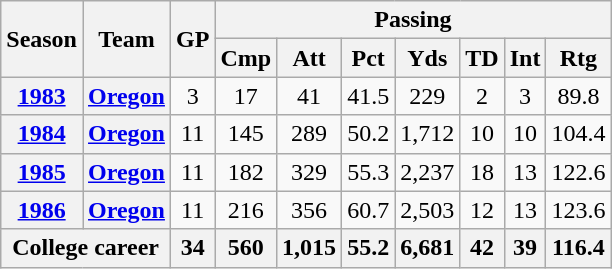<table class="wikitable" style="text-align:center;">
<tr>
<th rowspan="2">Season</th>
<th rowspan="2">Team</th>
<th rowspan="2">GP</th>
<th colspan="7">Passing</th>
</tr>
<tr>
<th>Cmp</th>
<th>Att</th>
<th>Pct</th>
<th>Yds</th>
<th>TD</th>
<th>Int</th>
<th>Rtg</th>
</tr>
<tr>
<th><a href='#'>1983</a></th>
<th><a href='#'>Oregon</a></th>
<td>3</td>
<td>17</td>
<td>41</td>
<td>41.5</td>
<td>229</td>
<td>2</td>
<td>3</td>
<td>89.8</td>
</tr>
<tr>
<th><a href='#'>1984</a></th>
<th><a href='#'>Oregon</a></th>
<td>11</td>
<td>145</td>
<td>289</td>
<td>50.2</td>
<td>1,712</td>
<td>10</td>
<td>10</td>
<td>104.4</td>
</tr>
<tr>
<th><a href='#'>1985</a></th>
<th><a href='#'>Oregon</a></th>
<td>11</td>
<td>182</td>
<td>329</td>
<td>55.3</td>
<td>2,237</td>
<td>18</td>
<td>13</td>
<td>122.6</td>
</tr>
<tr>
<th><a href='#'>1986</a></th>
<th><a href='#'>Oregon</a></th>
<td>11</td>
<td>216</td>
<td>356</td>
<td>60.7</td>
<td>2,503</td>
<td>12</td>
<td>13</td>
<td>123.6</td>
</tr>
<tr>
<th colspan="2">College career</th>
<th>34</th>
<th>560</th>
<th>1,015</th>
<th>55.2</th>
<th>6,681</th>
<th>42</th>
<th>39</th>
<th>116.4</th>
</tr>
</table>
